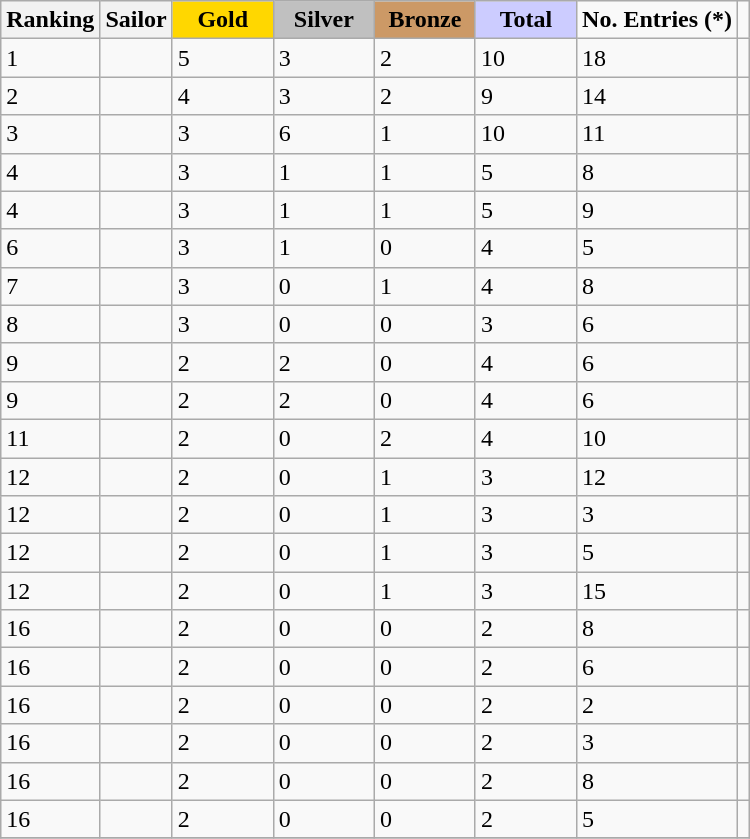<table class="wikitable sortable">
<tr>
<th align=center><strong>Ranking</strong></th>
<th align=center><strong>Sailor</strong></th>
<td style="background:gold; width:60px; text-align:center;"><strong>Gold</strong></td>
<td style="background:silver; width:60px; text-align:center;"><strong>Silver</strong></td>
<td style="background:#c96; width:60px; text-align:center;"><strong>Bronze</strong></td>
<td style="background:#ccf; width:60px; text-align:center;"><strong>Total</strong></td>
<td width:60px; text-align:center;"><strong>No. Entries (*)</strong></td>
</tr>
<tr>
<td>1</td>
<td></td>
<td>5</td>
<td>3</td>
<td>2</td>
<td>10</td>
<td>18</td>
<td></td>
</tr>
<tr>
<td>2</td>
<td></td>
<td>4</td>
<td>3</td>
<td>2</td>
<td>9</td>
<td>14</td>
<td></td>
</tr>
<tr>
<td>3</td>
<td></td>
<td>3</td>
<td>6</td>
<td>1</td>
<td>10</td>
<td>11</td>
<td></td>
</tr>
<tr>
<td>4</td>
<td></td>
<td>3</td>
<td>1</td>
<td>1</td>
<td>5</td>
<td>8</td>
<td></td>
</tr>
<tr>
<td>4</td>
<td></td>
<td>3</td>
<td>1</td>
<td>1</td>
<td>5</td>
<td>9</td>
<td></td>
</tr>
<tr>
<td>6</td>
<td></td>
<td>3</td>
<td>1</td>
<td>0</td>
<td>4</td>
<td>5</td>
<td></td>
</tr>
<tr>
<td>7</td>
<td></td>
<td>3</td>
<td>0</td>
<td>1</td>
<td>4</td>
<td>8</td>
<td></td>
</tr>
<tr>
<td>8</td>
<td></td>
<td>3</td>
<td>0</td>
<td>0</td>
<td>3</td>
<td>6</td>
<td></td>
</tr>
<tr>
<td>9</td>
<td></td>
<td>2</td>
<td>2</td>
<td>0</td>
<td>4</td>
<td>6</td>
<td></td>
</tr>
<tr>
<td>9</td>
<td></td>
<td>2</td>
<td>2</td>
<td>0</td>
<td>4</td>
<td>6</td>
<td></td>
</tr>
<tr>
<td>11</td>
<td></td>
<td>2</td>
<td>0</td>
<td>2</td>
<td>4</td>
<td>10</td>
<td></td>
</tr>
<tr>
<td>12</td>
<td></td>
<td>2</td>
<td>0</td>
<td>1</td>
<td>3</td>
<td>12</td>
<td></td>
</tr>
<tr>
<td>12</td>
<td></td>
<td>2</td>
<td>0</td>
<td>1</td>
<td>3</td>
<td>3</td>
<td></td>
</tr>
<tr>
<td>12</td>
<td></td>
<td>2</td>
<td>0</td>
<td>1</td>
<td>3</td>
<td>5</td>
<td></td>
</tr>
<tr>
<td>12</td>
<td></td>
<td>2</td>
<td>0</td>
<td>1</td>
<td>3</td>
<td>15</td>
<td></td>
</tr>
<tr>
<td>16</td>
<td></td>
<td>2</td>
<td>0</td>
<td>0</td>
<td>2</td>
<td>8</td>
<td></td>
</tr>
<tr>
<td>16</td>
<td></td>
<td>2</td>
<td>0</td>
<td>0</td>
<td>2</td>
<td>6</td>
<td></td>
</tr>
<tr>
<td>16</td>
<td></td>
<td>2</td>
<td>0</td>
<td>0</td>
<td>2</td>
<td>2</td>
<td></td>
</tr>
<tr>
<td>16</td>
<td></td>
<td>2</td>
<td>0</td>
<td>0</td>
<td>2</td>
<td>3</td>
<td></td>
</tr>
<tr>
<td>16</td>
<td></td>
<td>2</td>
<td>0</td>
<td>0</td>
<td>2</td>
<td>8</td>
<td></td>
</tr>
<tr>
<td>16</td>
<td></td>
<td>2</td>
<td>0</td>
<td>0</td>
<td>2</td>
<td>5</td>
<td></td>
</tr>
<tr>
</tr>
</table>
